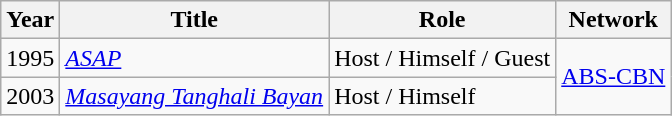<table class="wikitable sortable">
<tr>
<th>Year</th>
<th>Title</th>
<th>Role</th>
<th>Network</th>
</tr>
<tr>
<td>1995</td>
<td><em><a href='#'>ASAP</a></em></td>
<td>Host / Himself / Guest</td>
<td rowspan=2><a href='#'>ABS-CBN</a></td>
</tr>
<tr>
<td>2003</td>
<td><em><a href='#'>Masayang Tanghali Bayan</a></em></td>
<td>Host / Himself</td>
</tr>
</table>
